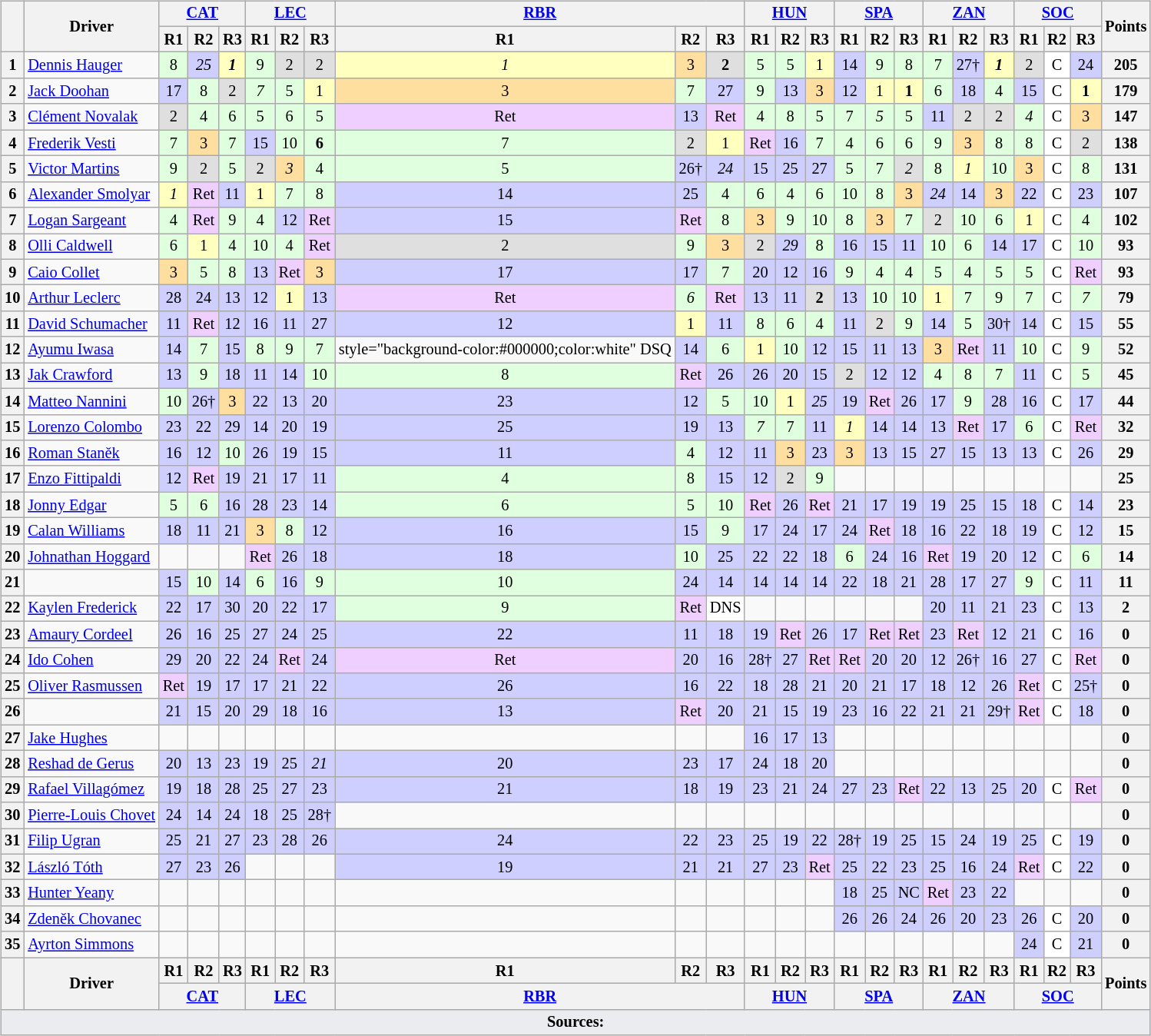<table>
<tr>
<td style="vertical-align:top; text-align:center"><br><table class="wikitable" style="font-size: 85%;">
<tr>
<th rowspan="2" style="vertical-align:middle"></th>
<th rowspan="2" style="vertical-align:middle;background">Driver</th>
<th colspan="3"><a href='#'>CAT</a><br></th>
<th colspan="3"><a href='#'>LEC</a><br></th>
<th colspan="3"><a href='#'>RBR</a><br></th>
<th colspan="3"><a href='#'>HUN</a><br></th>
<th colspan="3"><a href='#'>SPA</a><br></th>
<th colspan="3"><a href='#'>ZAN</a><br></th>
<th colspan="3"><a href='#'>SOC</a><br></th>
<th rowspan="2" style="vertical-align:middle">Points</th>
</tr>
<tr>
<th>R1</th>
<th>R2</th>
<th>R3</th>
<th>R1</th>
<th>R2</th>
<th>R3</th>
<th>R1</th>
<th>R2</th>
<th>R3</th>
<th>R1</th>
<th>R2</th>
<th>R3</th>
<th>R1</th>
<th>R2</th>
<th>R3</th>
<th>R1</th>
<th>R2</th>
<th>R3</th>
<th>R1</th>
<th>R2</th>
<th>R3</th>
</tr>
<tr>
<th>1</th>
<td style="text-align:left"> <a href='#'>Dennis Hauger</a></td>
<td style="background:#dfffdf;">8</td>
<td style="background:#cfcfff;"><em>25</em></td>
<td style="background:#ffffbf;"><strong><em>1</em></strong></td>
<td style="background:#dfffdf;">9</td>
<td style="background:#dfdfdf;">2</td>
<td style="background:#dfdfdf;">2</td>
<td style="background:#ffffbf;"><em>1</em></td>
<td style="background:#ffdf9f;">3</td>
<td style="background:#dfdfdf;"><strong>2</strong></td>
<td style="background:#dfffdf;">5</td>
<td style="background:#dfffdf;">5</td>
<td style="background:#ffffbf;">1</td>
<td style="background:#cfcfff;">14</td>
<td style="background:#dfffdf;">9</td>
<td style="background:#dfffdf;">8</td>
<td style="background:#dfffdf;">7</td>
<td style="background:#cfcfff;">27†</td>
<td style="background:#ffffbf;"><strong><em>1</em></strong></td>
<td style="background:#dfdfdf;">2</td>
<td style="background:#ffffff;">C</td>
<td style="background:#cfcfff;">24</td>
<th>205</th>
</tr>
<tr>
<th>2</th>
<td style="text-align:left"> <a href='#'>Jack Doohan</a></td>
<td style="background:#cfcfff;">17</td>
<td style="background:#dfffdf;">8</td>
<td style="background:#dfdfdf;">2</td>
<td style="background:#dfffdf;"><em>7</em></td>
<td style="background:#dfffdf;">5</td>
<td style="background:#ffffbf;">1</td>
<td style="background:#ffdf9f;">3</td>
<td style="background:#dfffdf;">7</td>
<td style="background:#cfcfff;">27</td>
<td style="background:#dfffdf;">9</td>
<td style="background:#cfcfff;">13</td>
<td style="background:#ffdf9f;">3</td>
<td style="background:#cfcfff;">12</td>
<td style="background:#ffffbf;">1</td>
<td style="background:#ffffbf;"><strong>1</strong></td>
<td style="background:#dfffdf;">6</td>
<td style="background:#cfcfff;">18</td>
<td style="background:#dfffdf;">4</td>
<td style="background:#cfcfff;">15</td>
<td style="background:#ffffff;">C</td>
<td style="background:#ffffbf;"><strong>1</strong></td>
<th>179</th>
</tr>
<tr>
<th>3</th>
<td style="text-align:left"> <a href='#'>Clément Novalak</a></td>
<td style="background:#dfdfdf;">2</td>
<td style="background:#dfffdf;">4</td>
<td style="background:#dfffdf;">6</td>
<td style="background:#dfffdf;">5</td>
<td style="background:#dfffdf;">6</td>
<td style="background:#dfffdf;">5</td>
<td style="background:#efcfff;">Ret</td>
<td style="background:#cfcfff;">13</td>
<td style="background:#efcfff;">Ret</td>
<td style="background:#dfffdf;">4</td>
<td style="background:#dfffdf;">8</td>
<td style="background:#dfffdf;">5</td>
<td style="background:#dfffdf;">7</td>
<td style="background:#dfffdf;"><em>5</em></td>
<td style="background:#dfffdf;">5</td>
<td style="background:#cfcfff;">11</td>
<td style="background:#dfdfdf;">2</td>
<td style="background:#dfdfdf;">2</td>
<td style="background:#dfffdf;"><em>4</em></td>
<td style="background:#ffffff;">C</td>
<td style="background:#ffdf9f;">3</td>
<th>147</th>
</tr>
<tr>
<th>4</th>
<td style="text-align:left"> <a href='#'>Frederik Vesti</a></td>
<td style="background:#dfffdf;">7</td>
<td style="background:#ffdf9f;">3</td>
<td style="background:#dfffdf;">7</td>
<td style="background:#cfcfff;">15</td>
<td style="background:#dfffdf;">10</td>
<td style="background:#dfffdf;"><strong>6</strong></td>
<td style="background:#dfffdf;">7</td>
<td style="background:#dfdfdf;">2</td>
<td style="background:#ffffbf;">1</td>
<td style="background:#efcfff;">Ret</td>
<td style="background:#cfcfff;">16</td>
<td style="background:#dfffdf;">7</td>
<td style="background:#dfffdf;">4</td>
<td style="background:#dfffdf;">6</td>
<td style="background:#dfffdf;">6</td>
<td style="background:#dfffdf;">9</td>
<td style="background:#ffdf9f;">3</td>
<td style="background:#dfffdf;">8</td>
<td style="background:#dfffdf;">8</td>
<td style="background:#ffffff;">C</td>
<td style="background:#dfdfdf;">2</td>
<th>138</th>
</tr>
<tr>
<th>5</th>
<td style="text-align:left"> <a href='#'>Victor Martins</a></td>
<td style="background:#dfffdf;">9</td>
<td style="background:#dfdfdf;">2</td>
<td style="background:#dfffdf;">5</td>
<td style="background:#dfdfdf;">2</td>
<td style="background:#ffdf9f;"><em>3</em></td>
<td style="background:#dfffdf;">4</td>
<td style="background:#dfffdf;">5</td>
<td style="background:#cfcfff;">26†</td>
<td style="background:#cfcfff;"><em>24</em></td>
<td style="background:#cfcfff;">15</td>
<td style="background:#cfcfff;">25</td>
<td style="background:#cfcfff;">27</td>
<td style="background:#dfffdf;">5</td>
<td style="background:#dfffdf;">7</td>
<td style="background:#dfdfdf;"><em>2</em></td>
<td style="background:#dfffdf;">8</td>
<td style="background:#ffffbf;"><em>1</em></td>
<td style="background:#dfffdf;">10</td>
<td style="background:#ffdf9f;">3</td>
<td style="background:#ffffff;">C</td>
<td style="background:#dfffdf;">8</td>
<th>131</th>
</tr>
<tr>
<th>6</th>
<td style="text-align:left"> <a href='#'>Alexander Smolyar</a></td>
<td style="background:#ffffbf;"><em>1</em></td>
<td style="background:#efcfff;">Ret</td>
<td style="background:#cfcfff;">11</td>
<td style="background:#ffffbf;">1</td>
<td style="background:#dfffdf;">7</td>
<td style="background:#dfffdf;">8</td>
<td style="background:#cfcfff;">14</td>
<td style="background:#cfcfff;">25</td>
<td style="background:#dfffdf;">4</td>
<td style="background:#dfffdf;">6</td>
<td style="background:#dfffdf;">4</td>
<td style="background:#dfffdf;">6</td>
<td style="background:#dfffdf;">10</td>
<td style="background:#dfffdf;">8</td>
<td style="background:#ffdf9f;">3</td>
<td style="background:#cfcfff;"><em>24</em></td>
<td style="background:#cfcfff;">14</td>
<td style="background:#ffdf9f;">3</td>
<td style="background:#cfcfff;">22</td>
<td style="background:#ffffff;">C</td>
<td style="background:#cfcfff;">23</td>
<th>107</th>
</tr>
<tr>
<th>7</th>
<td style="text-align:left"> <a href='#'>Logan Sargeant</a></td>
<td style="background:#dfffdf;">4</td>
<td style="background:#efcfff;">Ret</td>
<td style="background:#dfffdf;">9</td>
<td style="background:#dfffdf;">4</td>
<td style="background:#cfcfff;">12</td>
<td style="background:#efcfff;">Ret</td>
<td style="background:#cfcfff;">15</td>
<td style="background:#efcfff;">Ret</td>
<td style="background:#dfffdf;">8</td>
<td style="background:#ffdf9f;">3</td>
<td style="background:#dfffdf;">9</td>
<td style="background:#dfffdf;">10</td>
<td style="background:#dfffdf;">8</td>
<td style="background:#ffdf9f;">3</td>
<td style="background:#dfffdf;">7</td>
<td style="background:#dfdfdf;">2</td>
<td style="background:#dfffdf;">10</td>
<td style="background:#dfffdf;">6</td>
<td style="background:#ffffbf;">1</td>
<td style="background:#ffffff;">C</td>
<td style="background:#dfffdf;">4</td>
<th>102</th>
</tr>
<tr>
<th>8</th>
<td style="text-align:left"> <a href='#'>Olli Caldwell</a></td>
<td style="background:#dfffdf;">6</td>
<td style="background:#ffffbf;">1</td>
<td style="background:#dfffdf;">4</td>
<td style="background:#dfffdf;">10</td>
<td style="background:#dfffdf;">4</td>
<td style="background:#efcfff;">Ret</td>
<td style="background:#dfdfdf;">2</td>
<td style="background:#dfffdf;">9</td>
<td style="background:#ffdf9f;">3</td>
<td style="background:#dfdfdf;">2</td>
<td style="background:#cfcfff;"><em>29</em></td>
<td style="background:#dfffdf;">8</td>
<td style="background:#cfcfff;">16</td>
<td style="background:#cfcfff;">15</td>
<td style="background:#cfcfff;">11</td>
<td style="background:#dfffdf;">10</td>
<td style="background:#dfffdf;">6</td>
<td style="background:#cfcfff;">14</td>
<td style="background:#cfcfff;">17</td>
<td style="background:#ffffff;">C</td>
<td style="background:#dfffdf;">10</td>
<th>93</th>
</tr>
<tr>
<th>9</th>
<td style="text-align:left"> <a href='#'>Caio Collet</a></td>
<td style="background:#ffdf9f;">3</td>
<td style="background:#dfffdf;">5</td>
<td style="background:#dfffdf;">8</td>
<td style="background:#cfcfff;">13</td>
<td style="background:#efcfff;">Ret</td>
<td style="background:#ffdf9f;">3</td>
<td style="background:#cfcfff;">17</td>
<td style="background:#cfcfff;">17</td>
<td style="background:#dfffdf;">7</td>
<td style="background:#cfcfff;">20</td>
<td style="background:#cfcfff;">12</td>
<td style="background:#cfcfff;">16</td>
<td style="background:#dfffdf;">9</td>
<td style="background:#dfffdf;">4</td>
<td style="background:#dfffdf;">4</td>
<td style="background:#dfffdf;">5</td>
<td style="background:#dfffdf;">4</td>
<td style="background:#dfffdf;">5</td>
<td style="background:#dfffdf;">5</td>
<td style="background:#ffffff;">C</td>
<td style="background:#efcfff;">Ret</td>
<th>93</th>
</tr>
<tr>
<th>10</th>
<td style="text-align:left"> <a href='#'>Arthur Leclerc</a></td>
<td style="background:#cfcfff;">28</td>
<td style="background:#cfcfff;">24</td>
<td style="background:#cfcfff;">13</td>
<td style="background:#cfcfff;">12</td>
<td style="background:#ffffbf;">1</td>
<td style="background:#cfcfff;">13</td>
<td style="background:#efcfff;">Ret</td>
<td style="background:#dfffdf;"><em>6</em></td>
<td style="background:#efcfff;">Ret</td>
<td style="background:#cfcfff;">13</td>
<td style="background:#cfcfff;">11</td>
<td style="background:#dfdfdf;"><strong>2</strong></td>
<td style="background:#cfcfff;">13</td>
<td style="background:#dfffdf;">10</td>
<td style="background:#dfffdf;">10</td>
<td style="background:#ffffbf;">1</td>
<td style="background:#dfffdf;">7</td>
<td style="background:#dfffdf;">9</td>
<td style="background:#dfffdf;">7</td>
<td style="background:#ffffff;">C</td>
<td style="background:#dfffdf;"><em>7</em></td>
<th>79</th>
</tr>
<tr>
<th>11</th>
<td style="text-align:left"> <a href='#'>David Schumacher</a></td>
<td style="background:#cfcfff;">11</td>
<td style="background:#efcfff;">Ret</td>
<td style="background:#cfcfff;">12</td>
<td style="background:#cfcfff;">16</td>
<td style="background:#cfcfff;">11</td>
<td style="background:#cfcfff;">27</td>
<td style="background:#cfcfff;">12</td>
<td style="background:#ffffbf;">1</td>
<td style="background:#cfcfff;">11</td>
<td style="background:#dfffdf;">8</td>
<td style="background:#dfffdf;">6</td>
<td style="background:#dfffdf;">4</td>
<td style="background:#cfcfff;">11</td>
<td style="background:#dfdfdf;">2</td>
<td style="background:#dfffdf;">9</td>
<td style="background:#cfcfff;">14</td>
<td style="background:#dfffdf;">5</td>
<td style="background:#cfcfff;">30†</td>
<td style="background:#cfcfff;">14</td>
<td style="background:#ffffff;">C</td>
<td style="background:#cfcfff;">15</td>
<th>55</th>
</tr>
<tr>
<th>12</th>
<td style="text-align:left"> <a href='#'>Ayumu Iwasa</a></td>
<td style="background:#cfcfff;">14</td>
<td style="background:#dfffdf;">7</td>
<td style="background:#cfcfff;">15</td>
<td style="background:#dfffdf;">8</td>
<td style="background:#dfffdf;">9</td>
<td style="background:#dfffdf;">7</td>
<td>style="background-color:#000000;color:white" DSQ</td>
<td style="background:#cfcfff;">14</td>
<td style="background:#dfffdf;">6</td>
<td style="background:#ffffbf;">1</td>
<td style="background:#dfffdf;">10</td>
<td style="background:#cfcfff;">12</td>
<td style="background:#cfcfff;">15</td>
<td style="background:#cfcfff;">11</td>
<td style="background:#cfcfff;">13</td>
<td style="background:#ffdf9f;">3</td>
<td style="background:#efcfff;">Ret</td>
<td style="background:#cfcfff;">11</td>
<td style="background:#dfffdf;">10</td>
<td style="background:#ffffff;">C</td>
<td style="background:#dfffdf;">9</td>
<th>52</th>
</tr>
<tr>
<th>13</th>
<td style="text-align:left"> <a href='#'>Jak Crawford</a></td>
<td style="background:#cfcfff;">13</td>
<td style="background:#dfffdf;">9</td>
<td style="background:#cfcfff;">18</td>
<td style="background:#cfcfff;">11</td>
<td style="background:#cfcfff;">14</td>
<td style="background:#dfffdf;">10</td>
<td style="background:#dfffdf;">8</td>
<td style="background:#efcfff;">Ret</td>
<td style="background:#cfcfff;">26</td>
<td style="background:#cfcfff;">26</td>
<td style="background:#cfcfff;">20</td>
<td style="background:#cfcfff;">15</td>
<td style="background:#dfdfdf;">2</td>
<td style="background:#cfcfff;">12</td>
<td style="background:#cfcfff;">12</td>
<td style="background:#dfffdf;">4</td>
<td style="background:#dfffdf;">8</td>
<td style="background:#dfffdf;">7</td>
<td style="background:#cfcfff;">11</td>
<td style="background:#ffffff;">C</td>
<td style="background:#dfffdf;">5</td>
<th>45</th>
</tr>
<tr>
<th>14</th>
<td style="text-align:left"> <a href='#'>Matteo Nannini</a></td>
<td style="background:#dfffdf;">10</td>
<td style="background:#cfcfff;">26†</td>
<td style="background:#ffdf9f;">3</td>
<td style="background:#cfcfff;">22</td>
<td style="background:#cfcfff;">13</td>
<td style="background:#cfcfff;">20</td>
<td style="background:#cfcfff;">23</td>
<td style="background:#cfcfff;">12</td>
<td style="background:#dfffdf;">5</td>
<td style="background:#dfffdf;">10</td>
<td style="background:#ffffbf;">1</td>
<td style="background:#cfcfff;"><em>25</em></td>
<td style="background:#cfcfff;">19</td>
<td style="background:#efcfff;">Ret</td>
<td style="background:#cfcfff;">26</td>
<td style="background:#cfcfff;">17</td>
<td style="background:#dfffdf;">9</td>
<td style="background:#cfcfff;">28</td>
<td style="background:#cfcfff;">16</td>
<td style="background:#ffffff;">C</td>
<td style="background:#cfcfff;">17</td>
<th>44</th>
</tr>
<tr>
<th>15</th>
<td style="text-align:left"> <a href='#'>Lorenzo Colombo</a></td>
<td style="background:#cfcfff;">23</td>
<td style="background:#cfcfff;">22</td>
<td style="background:#cfcfff;">29</td>
<td style="background:#cfcfff;">14</td>
<td style="background:#cfcfff;">20</td>
<td style="background:#cfcfff;">19</td>
<td style="background:#cfcfff;">25</td>
<td style="background:#cfcfff;">19</td>
<td style="background:#cfcfff;">13</td>
<td style="background:#dfffdf;"><em>7</em></td>
<td style="background:#dfffdf;">7</td>
<td style="background:#cfcfff;">11</td>
<td style="background:#ffffbf;"><em>1</em></td>
<td style="background:#cfcfff;">14</td>
<td style="background:#cfcfff;">14</td>
<td style="background:#cfcfff;">13</td>
<td style="background:#efcfff;">Ret</td>
<td style="background:#cfcfff;">17</td>
<td style="background:#dfffdf;">6</td>
<td style="background:#ffffff;">C</td>
<td style="background:#efcfff;">Ret</td>
<th>32</th>
</tr>
<tr>
<th>16</th>
<td style="text-align:left"> <a href='#'>Roman Staněk</a></td>
<td style="background:#cfcfff;">16</td>
<td style="background:#cfcfff;">12</td>
<td style="background:#dfffdf;">10</td>
<td style="background:#cfcfff;">26</td>
<td style="background:#cfcfff;">19</td>
<td style="background:#cfcfff;">15</td>
<td style="background:#cfcfff;">11</td>
<td style="background:#dfffdf;">4</td>
<td style="background:#cfcfff;">12</td>
<td style="background:#cfcfff;">11</td>
<td style="background:#ffdf9f;">3</td>
<td style="background:#cfcfff;">23</td>
<td style="background:#ffdf9f;">3</td>
<td style="background:#cfcfff;">13</td>
<td style="background:#cfcfff;">15</td>
<td style="background:#cfcfff;">27</td>
<td style="background:#cfcfff;">15</td>
<td style="background:#cfcfff;">13</td>
<td style="background:#cfcfff;">13</td>
<td style="background:#ffffff;">C</td>
<td style="background:#cfcfff;">26</td>
<th>29</th>
</tr>
<tr>
<th>17</th>
<td style="text-align:left"> <a href='#'>Enzo Fittipaldi</a></td>
<td style="background:#cfcfff;">12</td>
<td style="background:#efcfff;">Ret</td>
<td style="background:#cfcfff;">19</td>
<td style="background:#cfcfff;">21</td>
<td style="background:#cfcfff;">17</td>
<td style="background:#cfcfff;">11</td>
<td style="background:#dfffdf;">4</td>
<td style="background:#dfffdf;">8</td>
<td style="background:#cfcfff;">15</td>
<td style="background:#cfcfff;">12</td>
<td style="background:#dfdfdf;">2</td>
<td style="background:#dfffdf;">9</td>
<td></td>
<td></td>
<td></td>
<td></td>
<td></td>
<td></td>
<td></td>
<td></td>
<td></td>
<th>25</th>
</tr>
<tr>
<th>18</th>
<td style="text-align:left"> <a href='#'>Jonny Edgar</a></td>
<td style="background:#dfffdf;">5</td>
<td style="background:#dfffdf;">6</td>
<td style="background:#cfcfff;">16</td>
<td style="background:#cfcfff;">28</td>
<td style="background:#cfcfff;">23</td>
<td style="background:#cfcfff;">14</td>
<td style="background:#dfffdf;">6</td>
<td style="background:#dfffdf;">5</td>
<td style="background:#dfffdf;">10</td>
<td style="background:#efcfff;">Ret</td>
<td style="background:#cfcfff;">26</td>
<td style="background:#efcfff;">Ret</td>
<td style="background:#cfcfff;">21</td>
<td style="background:#cfcfff;">17</td>
<td style="background:#cfcfff;">19</td>
<td style="background:#cfcfff;">19</td>
<td style="background:#cfcfff;">25</td>
<td style="background:#cfcfff;">15</td>
<td style="background:#cfcfff;">18</td>
<td style="background:#ffffff;">C</td>
<td style="background:#cfcfff;">14</td>
<th>23</th>
</tr>
<tr>
<th>19</th>
<td style="text-align:left"> <a href='#'>Calan Williams</a></td>
<td style="background:#cfcfff;">18</td>
<td style="background:#cfcfff;">11</td>
<td style="background:#cfcfff;">21</td>
<td style="background:#ffdf9f;">3</td>
<td style="background:#dfffdf;">8</td>
<td style="background:#cfcfff;">12</td>
<td style="background:#cfcfff;">16</td>
<td style="background:#cfcfff;">15</td>
<td style="background:#dfffdf;">9</td>
<td style="background:#cfcfff;">17</td>
<td style="background:#cfcfff;">24</td>
<td style="background:#cfcfff;">17</td>
<td style="background:#cfcfff;">24</td>
<td style="background:#efcfff;">Ret</td>
<td style="background:#cfcfff;">18</td>
<td style="background:#cfcfff;">16</td>
<td style="background:#cfcfff;">22</td>
<td style="background:#cfcfff;">18</td>
<td style="background:#cfcfff;">19</td>
<td style="background:#ffffff;">C</td>
<td style="background:#cfcfff;">12</td>
<th>15</th>
</tr>
<tr>
<th>20</th>
<td style="text-align:left"> <a href='#'>Johnathan Hoggard</a></td>
<td></td>
<td></td>
<td></td>
<td style="background:#efcfff;">Ret</td>
<td style="background:#cfcfff;">26</td>
<td style="background:#cfcfff;">18</td>
<td style="background:#cfcfff;">18</td>
<td style="background:#dfffdf;">10</td>
<td style="background:#cfcfff;">25</td>
<td style="background:#cfcfff;">22</td>
<td style="background:#cfcfff;">22</td>
<td style="background:#cfcfff;">18</td>
<td style="background:#dfffdf;">6</td>
<td style="background:#cfcfff;">24</td>
<td style="background:#cfcfff;">16</td>
<td style="background:#efcfff;">Ret</td>
<td style="background:#cfcfff;">19</td>
<td style="background:#cfcfff;">20</td>
<td style="background:#cfcfff;">12</td>
<td style="background:#ffffff;">C</td>
<td style="background:#dfffdf;">6</td>
<th>14</th>
</tr>
<tr>
<th>21</th>
<td style="text-align:left"></td>
<td style="background:#cfcfff;">15</td>
<td style="background:#dfffdf;">10</td>
<td style="background:#cfcfff;">14</td>
<td style="background:#dfffdf;">6</td>
<td style="background:#cfcfff;">16</td>
<td style="background:#dfffdf;">9</td>
<td style="background:#dfffdf;">10</td>
<td style="background:#cfcfff;">24</td>
<td style="background:#cfcfff;">14</td>
<td style="background:#cfcfff;">14</td>
<td style="background:#cfcfff;">14</td>
<td style="background:#cfcfff;">14</td>
<td style="background:#cfcfff;">22</td>
<td style="background:#cfcfff;">18</td>
<td style="background:#cfcfff;">21</td>
<td style="background:#cfcfff;">28</td>
<td style="background:#cfcfff;">17</td>
<td style="background:#cfcfff;">27</td>
<td style="background:#dfffdf;">9</td>
<td style="background:#ffffff;">C</td>
<td style="background:#cfcfff;">11</td>
<th>11</th>
</tr>
<tr>
<th>22</th>
<td style="text-align:left"> <a href='#'>Kaylen Frederick</a></td>
<td style="background:#cfcfff;">22</td>
<td style="background:#cfcfff;">17</td>
<td style="background:#cfcfff;">30</td>
<td style="background:#cfcfff;">20</td>
<td style="background:#cfcfff;">22</td>
<td style="background:#cfcfff;">17</td>
<td style="background:#dfffdf;">9</td>
<td style="background:#efcfff;">Ret</td>
<td style="background:#ffffff;">DNS</td>
<td></td>
<td></td>
<td></td>
<td></td>
<td></td>
<td></td>
<td style="background:#cfcfff;">20</td>
<td style="background:#cfcfff;">11</td>
<td style="background:#cfcfff;">21</td>
<td style="background:#cfcfff;">23</td>
<td style="background:#ffffff;">C</td>
<td style="background:#cfcfff;">13</td>
<th>2</th>
</tr>
<tr>
<th>23</th>
<td style="text-align:left"> <a href='#'>Amaury Cordeel</a></td>
<td style="background:#cfcfff;">26</td>
<td style="background:#cfcfff;">16</td>
<td style="background:#cfcfff;">25</td>
<td style="background:#cfcfff;">27</td>
<td style="background:#cfcfff;">24</td>
<td style="background:#cfcfff;">25</td>
<td style="background:#cfcfff;">22</td>
<td style="background:#cfcfff;">11</td>
<td style="background:#cfcfff;">18</td>
<td style="background:#cfcfff;">19</td>
<td style="background:#efcfff;">Ret</td>
<td style="background:#cfcfff;">26</td>
<td style="background:#cfcfff;">17</td>
<td style="background:#efcfff;">Ret</td>
<td style="background:#efcfff;">Ret</td>
<td style="background:#cfcfff;">23</td>
<td style="background:#efcfff;">Ret</td>
<td style="background:#cfcfff;">12</td>
<td style="background:#cfcfff;">21</td>
<td style="background:#ffffff;">C</td>
<td style="background:#cfcfff;">16</td>
<th>0</th>
</tr>
<tr>
<th>24</th>
<td style="text-align:left"> <a href='#'>Ido Cohen</a></td>
<td style="background:#cfcfff;">29</td>
<td style="background:#cfcfff;">20</td>
<td style="background:#cfcfff;">22</td>
<td style="background:#cfcfff;">24</td>
<td style="background:#efcfff;">Ret</td>
<td style="background:#cfcfff;">24</td>
<td style="background:#efcfff;">Ret</td>
<td style="background:#cfcfff;">20</td>
<td style="background:#cfcfff;">16</td>
<td style="background:#cfcfff;">28†</td>
<td style="background:#cfcfff;">27</td>
<td style="background:#efcfff;">Ret</td>
<td style="background:#efcfff;">Ret</td>
<td style="background:#cfcfff;">20</td>
<td style="background:#cfcfff;">20</td>
<td style="background:#cfcfff;">12</td>
<td style="background:#cfcfff;">26†</td>
<td style="background:#cfcfff;">16</td>
<td style="background:#cfcfff;">27</td>
<td style="background:#ffffff;">C</td>
<td style="background:#efcfff;">Ret</td>
<th>0</th>
</tr>
<tr>
<th>25</th>
<td style="text-align:left"> <a href='#'>Oliver Rasmussen</a></td>
<td style="background:#efcfff;">Ret</td>
<td style="background:#cfcfff;">19</td>
<td style="background:#cfcfff;">17</td>
<td style="background:#cfcfff;">17</td>
<td style="background:#cfcfff;">21</td>
<td style="background:#cfcfff;">22</td>
<td style="background:#cfcfff;">26</td>
<td style="background:#cfcfff;">16</td>
<td style="background:#cfcfff;">22</td>
<td style="background:#cfcfff;">18</td>
<td style="background:#cfcfff;">28</td>
<td style="background:#cfcfff;">21</td>
<td style="background:#cfcfff;">20</td>
<td style="background:#cfcfff;">21</td>
<td style="background:#cfcfff;">17</td>
<td style="background:#cfcfff;">18</td>
<td style="background:#cfcfff;">12</td>
<td style="background:#cfcfff;">26</td>
<td style="background:#efcfff;">Ret</td>
<td style="background:#ffffff;">C</td>
<td style="background:#cfcfff;">25†</td>
<th>0</th>
</tr>
<tr>
<th>26</th>
<td style="text-align:left"></td>
<td style="background:#cfcfff;">21</td>
<td style="background:#cfcfff;">15</td>
<td style="background:#cfcfff;">20</td>
<td style="background:#cfcfff;">29</td>
<td style="background:#cfcfff;">18</td>
<td style="background:#cfcfff;">16</td>
<td style="background:#cfcfff;">13</td>
<td style="background:#efcfff;">Ret</td>
<td style="background:#cfcfff;">20</td>
<td style="background:#cfcfff;">21</td>
<td style="background:#cfcfff;">15</td>
<td style="background:#cfcfff;">19</td>
<td style="background:#cfcfff;">23</td>
<td style="background:#cfcfff;">16</td>
<td style="background:#cfcfff;">22</td>
<td style="background:#cfcfff;">21</td>
<td style="background:#cfcfff;">21</td>
<td style="background:#cfcfff;">29†</td>
<td style="background:#efcfff;">Ret</td>
<td style="background:#ffffff;">C</td>
<td style="background:#cfcfff;">18</td>
<th>0</th>
</tr>
<tr>
<th>27</th>
<td style="text-align:left"> <a href='#'>Jake Hughes</a></td>
<td></td>
<td></td>
<td></td>
<td></td>
<td></td>
<td></td>
<td></td>
<td></td>
<td></td>
<td style="background:#cfcfff;">16</td>
<td style="background:#cfcfff;">17</td>
<td style="background:#cfcfff;">13</td>
<td></td>
<td></td>
<td></td>
<td></td>
<td></td>
<td></td>
<td></td>
<td></td>
<td></td>
<th>0</th>
</tr>
<tr>
<th>28</th>
<td style="text-align:left"> <a href='#'>Reshad de Gerus</a></td>
<td style="background:#cfcfff;">20</td>
<td style="background:#cfcfff;">13</td>
<td style="background:#cfcfff;">23</td>
<td style="background:#cfcfff;">19</td>
<td style="background:#cfcfff;">25</td>
<td style="background:#cfcfff;"><em>21</em></td>
<td style="background:#cfcfff;">20</td>
<td style="background:#cfcfff;">23</td>
<td style="background:#cfcfff;">17</td>
<td style="background:#cfcfff;">24</td>
<td style="background:#cfcfff;">18</td>
<td style="background:#cfcfff;">20</td>
<td></td>
<td></td>
<td></td>
<td></td>
<td></td>
<td></td>
<td></td>
<td></td>
<td></td>
<th>0</th>
</tr>
<tr>
<th>29</th>
<td style="text-align:left"> <a href='#'>Rafael Villagómez</a></td>
<td style="background:#cfcfff;">19</td>
<td style="background:#cfcfff;">18</td>
<td style="background:#cfcfff;">28</td>
<td style="background:#cfcfff;">25</td>
<td style="background:#cfcfff;">27</td>
<td style="background:#cfcfff;">23</td>
<td style="background:#cfcfff;">21</td>
<td style="background:#cfcfff;">18</td>
<td style="background:#cfcfff;">19</td>
<td style="background:#cfcfff;">23</td>
<td style="background:#cfcfff;">21</td>
<td style="background:#cfcfff;">24</td>
<td style="background:#cfcfff;">27</td>
<td style="background:#cfcfff;">23</td>
<td style="background:#efcfff;">Ret</td>
<td style="background:#cfcfff;">22</td>
<td style="background:#cfcfff;">13</td>
<td style="background:#cfcfff;">25</td>
<td style="background:#cfcfff;">20</td>
<td style="background:#ffffff;">C</td>
<td style="background:#efcfff;">Ret</td>
<th>0</th>
</tr>
<tr>
<th>30</th>
<td style="text-align:left"> <a href='#'>Pierre-Louis Chovet</a></td>
<td style="background:#cfcfff;">24</td>
<td style="background:#cfcfff;">14</td>
<td style="background:#cfcfff;">24</td>
<td style="background:#cfcfff;">18</td>
<td style="background:#cfcfff;">25</td>
<td style="background:#cfcfff;">28†</td>
<td></td>
<td></td>
<td></td>
<td></td>
<td></td>
<td></td>
<td></td>
<td></td>
<td></td>
<td></td>
<td></td>
<td></td>
<td></td>
<td></td>
<td></td>
<th>0</th>
</tr>
<tr>
<th>31</th>
<td style="text-align:left"> <a href='#'>Filip Ugran</a></td>
<td style="background:#cfcfff;">25</td>
<td style="background:#cfcfff;">21</td>
<td style="background:#cfcfff;">27</td>
<td style="background:#cfcfff;">23</td>
<td style="background:#cfcfff;">28</td>
<td style="background:#cfcfff;">26</td>
<td style="background:#cfcfff;">24</td>
<td style="background:#cfcfff;">22</td>
<td style="background:#cfcfff;">23</td>
<td style="background:#cfcfff;">25</td>
<td style="background:#cfcfff;">19</td>
<td style="background:#cfcfff;">22</td>
<td style="background:#cfcfff;">28†</td>
<td style="background:#cfcfff;">19</td>
<td style="background:#cfcfff;">25</td>
<td style="background:#cfcfff;">15</td>
<td style="background:#cfcfff;">24</td>
<td style="background:#cfcfff;">19</td>
<td style="background:#cfcfff;">25</td>
<td style="background:#ffffff;">C</td>
<td style="background:#cfcfff;">19</td>
<th>0</th>
</tr>
<tr>
<th>32</th>
<td style="text-align:left"> <a href='#'>László Tóth</a></td>
<td style="background:#cfcfff;">27</td>
<td style="background:#cfcfff;">23</td>
<td style="background:#cfcfff;">26</td>
<td></td>
<td></td>
<td></td>
<td style="background:#cfcfff;">19</td>
<td style="background:#cfcfff;">21</td>
<td style="background:#cfcfff;">21</td>
<td style="background:#cfcfff;">27</td>
<td style="background:#cfcfff;">23</td>
<td style="background:#efcfff;">Ret</td>
<td style="background:#cfcfff;">25</td>
<td style="background:#cfcfff;">22</td>
<td style="background:#cfcfff;">23</td>
<td style="background:#cfcfff;">25</td>
<td style="background:#cfcfff;">16</td>
<td style="background:#cfcfff;">24</td>
<td style="background:#efcfff;">Ret</td>
<td style="background:#ffffff;">C</td>
<td style="background:#cfcfff;">22</td>
<th>0</th>
</tr>
<tr>
<th>33</th>
<td style="text-align:left"> <a href='#'>Hunter Yeany</a></td>
<td></td>
<td></td>
<td></td>
<td></td>
<td></td>
<td></td>
<td></td>
<td></td>
<td></td>
<td></td>
<td></td>
<td></td>
<td style="background:#cfcfff;">18</td>
<td style="background:#cfcfff;">25</td>
<td style="background:#cfcfff;">NC</td>
<td style="background:#efcfff;">Ret</td>
<td style="background:#cfcfff;">23</td>
<td style="background:#cfcfff;">22</td>
<td></td>
<td></td>
<td></td>
<th>0</th>
</tr>
<tr>
<th>34</th>
<td style="text-align:left"> <a href='#'>Zdeněk Chovanec</a></td>
<td></td>
<td></td>
<td></td>
<td></td>
<td></td>
<td></td>
<td></td>
<td></td>
<td></td>
<td></td>
<td></td>
<td></td>
<td style="background:#cfcfff;">26</td>
<td style="background:#cfcfff;">26</td>
<td style="background:#cfcfff;">24</td>
<td style="background:#cfcfff;">26</td>
<td style="background:#cfcfff;">20</td>
<td style="background:#cfcfff;">23</td>
<td style="background:#cfcfff;">26</td>
<td style="background:#ffffff;">C</td>
<td style="background:#cfcfff;">20</td>
<th>0</th>
</tr>
<tr>
<th>35</th>
<td style="text-align:left"> <a href='#'>Ayrton Simmons</a></td>
<td></td>
<td></td>
<td></td>
<td></td>
<td></td>
<td></td>
<td></td>
<td></td>
<td></td>
<td></td>
<td></td>
<td></td>
<td></td>
<td></td>
<td></td>
<td></td>
<td></td>
<td></td>
<td style="background:#cfcfff;">24</td>
<td style="background:#ffffff;">C</td>
<td style="background:#cfcfff;">21</td>
<th>0</th>
</tr>
<tr>
<th rowspan="2"></th>
<th rowspan="2">Driver</th>
<th>R1</th>
<th>R2</th>
<th>R3</th>
<th>R1</th>
<th>R2</th>
<th>R3</th>
<th>R1</th>
<th>R2</th>
<th>R3</th>
<th>R1</th>
<th>R2</th>
<th>R3</th>
<th>R1</th>
<th>R2</th>
<th>R3</th>
<th>R1</th>
<th>R2</th>
<th>R3</th>
<th>R1</th>
<th>R2</th>
<th>R3</th>
<th rowspan="2">Points</th>
</tr>
<tr>
<th colspan="3"><a href='#'>CAT</a><br></th>
<th colspan="3"><a href='#'>LEC</a><br></th>
<th colspan="3"><a href='#'>RBR</a><br></th>
<th colspan="3"><a href='#'>HUN</a><br></th>
<th colspan="3"><a href='#'>SPA</a><br></th>
<th colspan="3"><a href='#'>ZAN</a><br></th>
<th colspan="3"><a href='#'>SOC</a><br></th>
</tr>
<tr>
<td colspan="24" style="background-color:#EAECF0;text-align:center" align="bottom"><strong>Sources:</strong></td>
</tr>
</table>
</td>
<td style="vertical-align:top;"></td>
</tr>
</table>
